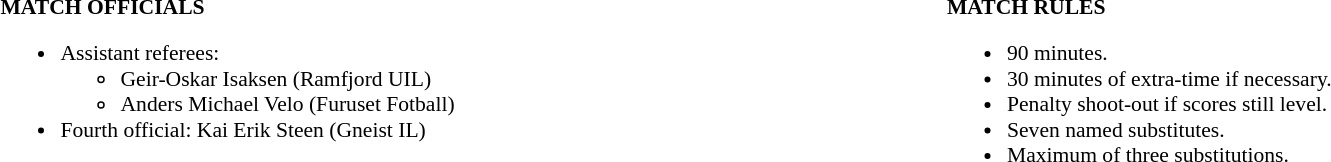<table width=100% style="font-size: 90%">
<tr>
<td width=50% valign=top><br><strong>MATCH OFFICIALS</strong><ul><li>Assistant referees:<ul><li>Geir-Oskar Isaksen (Ramfjord UIL)</li><li>Anders Michael Velo (Furuset Fotball)</li></ul></li><li>Fourth official: Kai Erik Steen (Gneist IL)</li></ul></td>
<td width=50% valign=top><br><strong>MATCH RULES</strong><ul><li>90 minutes.</li><li>30 minutes of extra-time if necessary.</li><li>Penalty shoot-out if scores still level.</li><li>Seven named substitutes.</li><li>Maximum of three substitutions.</li></ul></td>
</tr>
</table>
